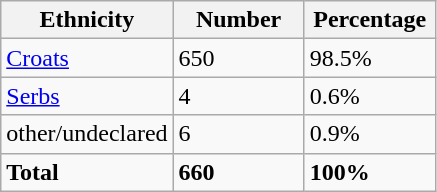<table class="wikitable">
<tr>
<th width="100px">Ethnicity</th>
<th width="80px">Number</th>
<th width="80px">Percentage</th>
</tr>
<tr>
<td><a href='#'>Croats</a></td>
<td>650</td>
<td>98.5%</td>
</tr>
<tr>
<td><a href='#'>Serbs</a></td>
<td>4</td>
<td>0.6%</td>
</tr>
<tr>
<td>other/undeclared</td>
<td>6</td>
<td>0.9%</td>
</tr>
<tr>
<td><strong>Total</strong></td>
<td><strong>660</strong></td>
<td><strong>100%</strong></td>
</tr>
</table>
